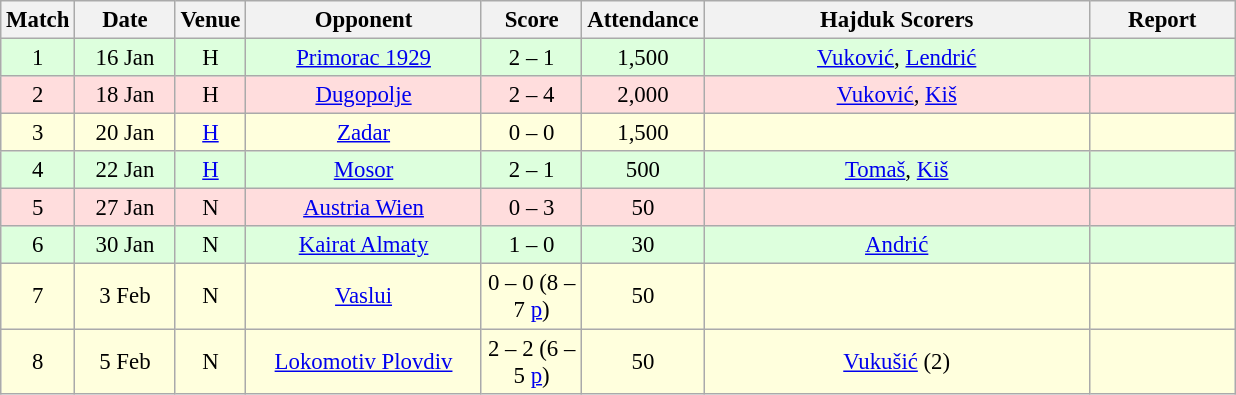<table class="wikitable sortable" style="text-align: center; font-size:95%;">
<tr>
<th width="30">Match</th>
<th width="60">Date<br></th>
<th width="20">Venue<br></th>
<th width="150">Opponent<br></th>
<th width="60">Score<br></th>
<th width="40">Attendance<br></th>
<th width="250">Hajduk Scorers</th>
<th width="90" class="unsortable">Report</th>
</tr>
<tr bgcolor="#ddffdd">
<td>1</td>
<td>16 Jan</td>
<td>H</td>
<td><a href='#'>Primorac 1929</a></td>
<td>2 – 1</td>
<td>1,500</td>
<td><a href='#'>Vuković</a>, <a href='#'>Lendrić</a></td>
<td></td>
</tr>
<tr bgcolor="#ffdddd">
<td>2</td>
<td>18 Jan</td>
<td>H</td>
<td><a href='#'>Dugopolje</a></td>
<td>2 – 4</td>
<td>2,000</td>
<td><a href='#'>Vuković</a>, <a href='#'>Kiš</a></td>
<td></td>
</tr>
<tr bgcolor="#ffffdd">
<td>3</td>
<td>20 Jan</td>
<td><a href='#'>H</a></td>
<td><a href='#'>Zadar</a></td>
<td>0 – 0</td>
<td>1,500</td>
<td></td>
<td></td>
</tr>
<tr bgcolor="#ddffdd">
<td>4</td>
<td>22 Jan</td>
<td><a href='#'>H</a></td>
<td><a href='#'>Mosor</a></td>
<td>2 – 1</td>
<td>500</td>
<td><a href='#'>Tomaš</a>, <a href='#'>Kiš</a></td>
<td></td>
</tr>
<tr bgcolor="#ffdddd">
<td>5</td>
<td>27 Jan</td>
<td>N </td>
<td><a href='#'>Austria Wien</a> </td>
<td>0 – 3</td>
<td>50</td>
<td></td>
<td></td>
</tr>
<tr bgcolor="#ddffdd">
<td>6</td>
<td>30 Jan</td>
<td>N </td>
<td><a href='#'>Kairat Almaty</a> </td>
<td>1 – 0</td>
<td>30</td>
<td><a href='#'>Andrić</a></td>
<td></td>
</tr>
<tr bgcolor="#ffffdd">
<td>7</td>
<td>3 Feb</td>
<td>N </td>
<td><a href='#'>Vaslui</a> </td>
<td>0 – 0 (8 – 7 <a href='#'>p</a>)</td>
<td>50</td>
<td></td>
<td></td>
</tr>
<tr bgcolor="#ffffdd">
<td>8</td>
<td>5 Feb</td>
<td>N </td>
<td><a href='#'>Lokomotiv Plovdiv</a> </td>
<td>2 – 2 (6 – 5 <a href='#'>p</a>)</td>
<td>50</td>
<td><a href='#'>Vukušić</a> (2)</td>
<td></td>
</tr>
</table>
